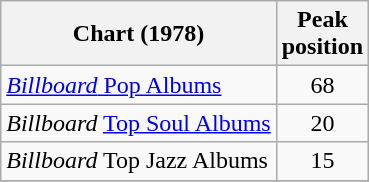<table class="wikitable">
<tr>
<th>Chart (1978)</th>
<th>Peak<br>position</th>
</tr>
<tr>
<td><a href='#'><em>Billboard</em> Pop Albums</a></td>
<td align=center>68</td>
</tr>
<tr>
<td><em>Billboard</em> <a href='#'>Top Soul Albums</a></td>
<td align=center>20</td>
</tr>
<tr>
<td><em>Billboard</em> Top Jazz Albums</td>
<td align=center>15</td>
</tr>
<tr>
</tr>
</table>
